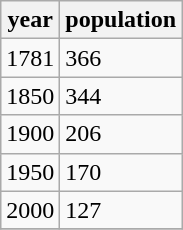<table class="wikitable">
<tr>
<th>year</th>
<th>population</th>
</tr>
<tr>
<td>1781</td>
<td>366</td>
</tr>
<tr>
<td>1850</td>
<td>344</td>
</tr>
<tr>
<td>1900</td>
<td>206</td>
</tr>
<tr>
<td>1950</td>
<td>170</td>
</tr>
<tr>
<td>2000</td>
<td>127</td>
</tr>
<tr>
</tr>
</table>
